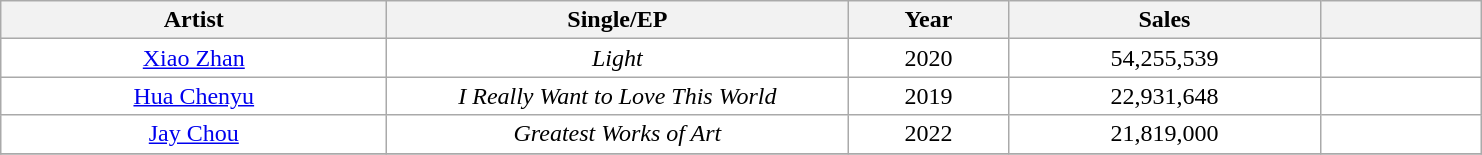<table class="wikitable sortable" style="text-align:center; background:#FFFFFF;">
<tr>
<th width="250">Artist</th>
<th width="300">Single/EP</th>
<th width="100">Year</th>
<th width="200">Sales</th>
<th class="unsortable" width="100"></th>
</tr>
<tr>
<td><a href='#'>Xiao Zhan</a></td>
<td align="center"><em>Light</em></td>
<td align="center">2020</td>
<td align="center">54,255,539</td>
<td align="center"></td>
</tr>
<tr>
<td><a href='#'>Hua Chenyu</a></td>
<td align="center"><em>I Really Want to Love This World</em></td>
<td align="center">2019</td>
<td align="center">22,931,648</td>
<td align="center"></td>
</tr>
<tr>
<td><a href='#'>Jay Chou</a></td>
<td align="center"><em>Greatest Works of Art</em></td>
<td align="center">2022</td>
<td align="center">21,819,000</td>
<td align="center"></td>
</tr>
<tr>
</tr>
</table>
